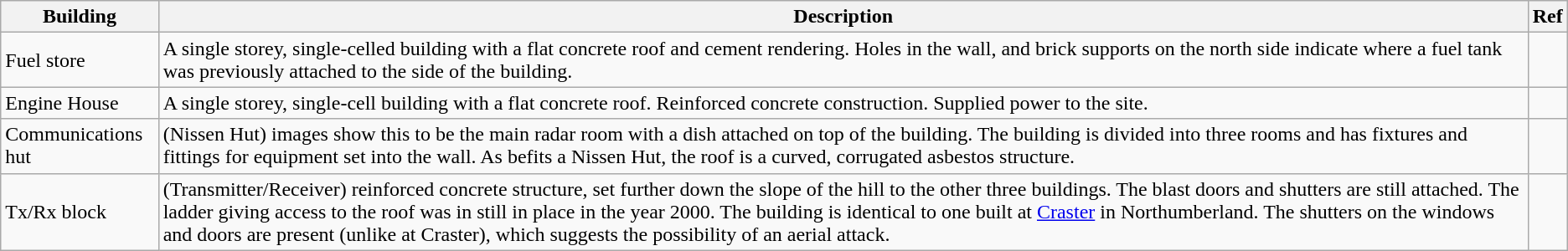<table class="wikitable">
<tr>
<th>Building</th>
<th>Description</th>
<th>Ref</th>
</tr>
<tr>
<td>Fuel store</td>
<td>A single storey, single-celled building with a flat concrete roof and cement rendering. Holes in the wall, and brick supports on the north side indicate where a fuel tank was previously attached to the side of the building.</td>
<td></td>
</tr>
<tr>
<td>Engine House</td>
<td>A single storey, single-cell building with a flat concrete roof. Reinforced concrete construction. Supplied power to the site.</td>
<td></td>
</tr>
<tr>
<td>Communications hut</td>
<td>(Nissen Hut) images show this to be the main radar room with a dish attached on top of the building. The building is divided into three rooms and has fixtures and fittings for equipment set into the wall. As befits a Nissen Hut, the roof is a curved, corrugated asbestos structure.</td>
<td></td>
</tr>
<tr>
<td>Tx/Rx block</td>
<td>(Transmitter/Receiver) reinforced concrete structure, set further down the slope of the hill to the other three buildings. The blast doors and shutters are still attached. The ladder giving access to the roof was in still in place in the year 2000. The building is identical to one built at <a href='#'>Craster</a> in Northumberland. The shutters on the windows and doors are present (unlike at Craster), which suggests the possibility of an aerial attack.</td>
<td></td>
</tr>
</table>
